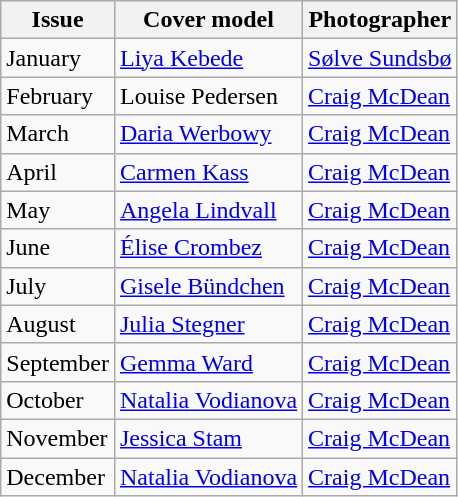<table class="sortable wikitable">
<tr>
<th>Issue</th>
<th>Cover model</th>
<th>Photographer</th>
</tr>
<tr>
<td>January</td>
<td><a href='#'>Liya Kebede</a></td>
<td><a href='#'>Sølve Sundsbø</a></td>
</tr>
<tr>
<td>February</td>
<td>Louise Pedersen</td>
<td><a href='#'>Craig McDean</a></td>
</tr>
<tr>
<td>March</td>
<td><a href='#'>Daria Werbowy</a></td>
<td><a href='#'>Craig McDean</a></td>
</tr>
<tr>
<td>April</td>
<td><a href='#'>Carmen Kass</a></td>
<td><a href='#'>Craig McDean</a></td>
</tr>
<tr>
<td>May</td>
<td><a href='#'>Angela Lindvall</a></td>
<td><a href='#'>Craig McDean</a></td>
</tr>
<tr>
<td>June</td>
<td><a href='#'>Élise Crombez</a></td>
<td><a href='#'>Craig McDean</a></td>
</tr>
<tr>
<td>July</td>
<td><a href='#'>Gisele Bündchen</a></td>
<td><a href='#'>Craig McDean</a></td>
</tr>
<tr>
<td>August</td>
<td><a href='#'>Julia Stegner</a></td>
<td><a href='#'>Craig McDean</a></td>
</tr>
<tr>
<td>September</td>
<td><a href='#'>Gemma Ward</a></td>
<td><a href='#'>Craig McDean</a></td>
</tr>
<tr>
<td>October</td>
<td><a href='#'>Natalia Vodianova</a></td>
<td><a href='#'>Craig McDean</a></td>
</tr>
<tr>
<td>November</td>
<td><a href='#'>Jessica Stam</a></td>
<td><a href='#'>Craig McDean</a></td>
</tr>
<tr>
<td>December</td>
<td><a href='#'>Natalia Vodianova</a></td>
<td><a href='#'>Craig McDean</a></td>
</tr>
</table>
